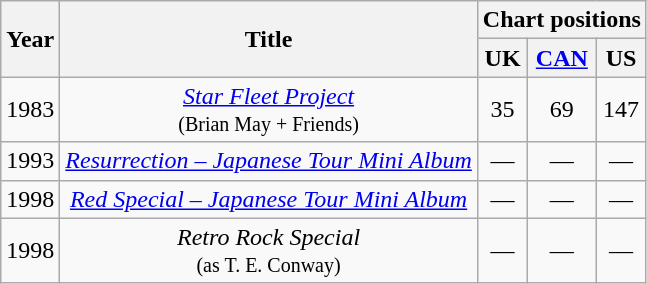<table class="wikitable" style=text-align:center;>
<tr>
<th rowspan="2">Year</th>
<th rowspan="2">Title</th>
<th colspan="3">Chart positions</th>
</tr>
<tr>
<th>UK<br></th>
<th><a href='#'>CAN</a><br></th>
<th>US<br></th>
</tr>
<tr>
<td>1983</td>
<td><em><a href='#'>Star Fleet Project</a></em><br><small>(Brian May + Friends)</small></td>
<td>35</td>
<td>69</td>
<td>147</td>
</tr>
<tr |->
<td>1993</td>
<td><em><a href='#'>Resurrection – Japanese Tour Mini Album</a></em></td>
<td>—</td>
<td>—</td>
<td>—</td>
</tr>
<tr>
<td>1998</td>
<td><em><a href='#'>Red Special – Japanese Tour Mini Album</a></em></td>
<td>—</td>
<td>—</td>
<td>—</td>
</tr>
<tr>
<td>1998</td>
<td><em>Retro Rock Special</em><br><small>(as T. E. Conway)</small></td>
<td>—</td>
<td>—</td>
<td>—</td>
</tr>
</table>
